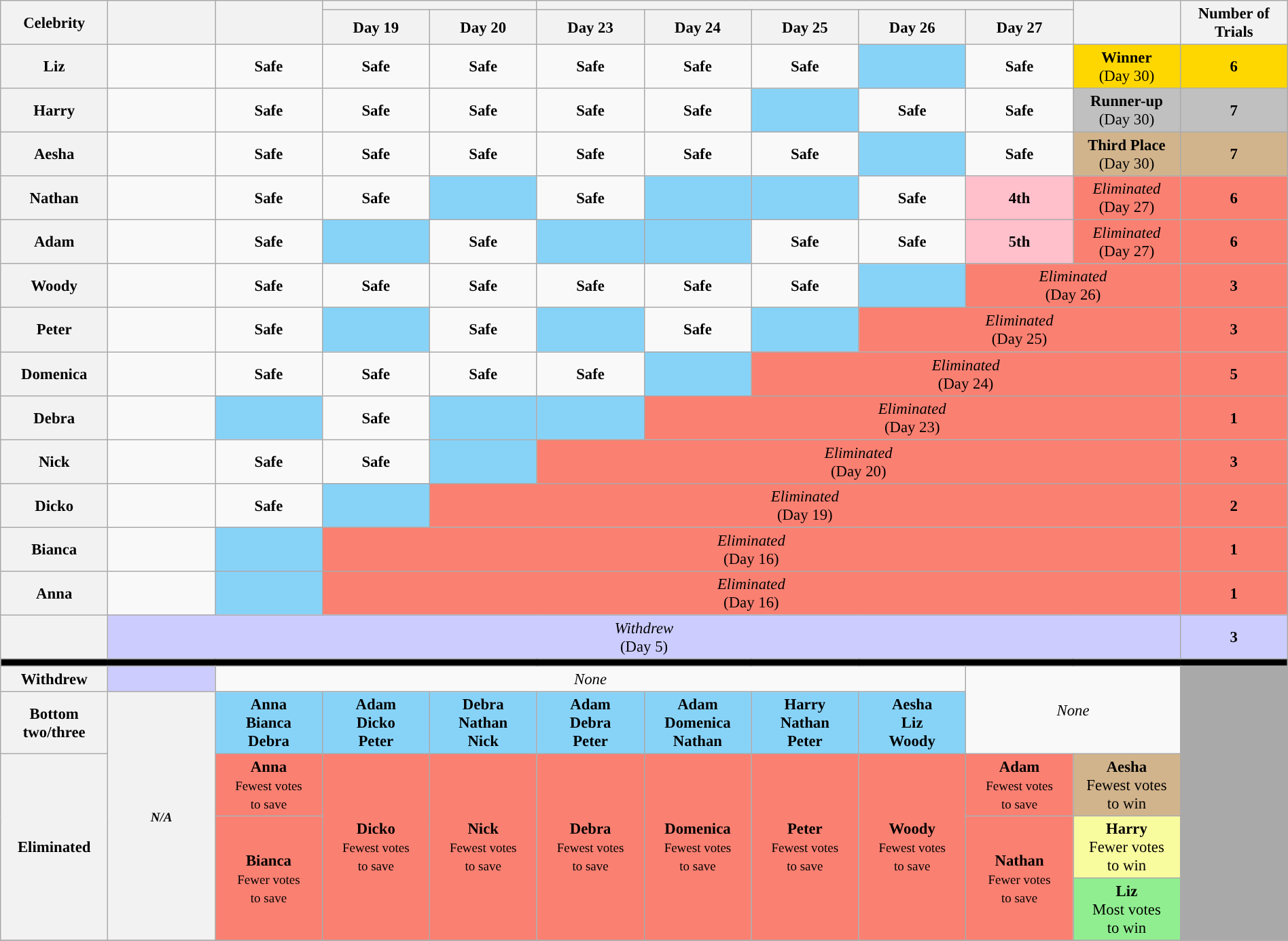<table class="wikitable" style="text-align:center; font-size:95%; width:100%;">
<tr>
<th style="width:8%" rowspan="2">Celebrity</th>
<th rowspan="2" style="width:8%"></th>
<th rowspan="2" style="width:8%"></th>
<th colspan="2" style="width:8%"></th>
<th colspan="5" style="width:8%"></th>
<th rowspan="2" style="width:8%"></th>
<th rowspan="2" style="width:8%">Number of Trials</th>
</tr>
<tr>
<th style="width:8%">Day 19</th>
<th style="width:8%">Day 20</th>
<th style="width:8%">Day 23</th>
<th style="width:8%">Day 24</th>
<th style="width:8%">Day 25</th>
<th style="width:8%">Day 26</th>
<th style="width:8%">Day 27</th>
</tr>
<tr>
<th>Liz</th>
<td></td>
<td><strong>Safe</strong></td>
<td><strong>Safe</strong></td>
<td><strong>Safe</strong></td>
<td><strong>Safe</strong></td>
<td><strong>Safe</strong></td>
<td><strong>Safe</strong></td>
<td style="background:#87D3F8"></td>
<td><strong>Safe</strong></td>
<td style="background:gold"><strong>Winner</strong><br>(Day 30)</td>
<td style=background:gold><strong>6</strong></td>
</tr>
<tr>
<th>Harry</th>
<td></td>
<td><strong>Safe</strong></td>
<td><strong>Safe</strong></td>
<td><strong>Safe</strong></td>
<td><strong>Safe</strong></td>
<td><strong>Safe</strong></td>
<td style="background:#87D3F8"></td>
<td><strong>Safe</strong></td>
<td><strong>Safe</strong></td>
<td style="background:silver"><strong>Runner-up</strong><br>(Day 30)</td>
<td style=background:silver><strong>7</strong></td>
</tr>
<tr>
<th>Aesha</th>
<td></td>
<td><strong>Safe</strong></td>
<td><strong>Safe</strong></td>
<td><strong>Safe</strong></td>
<td><strong>Safe</strong></td>
<td><strong>Safe</strong></td>
<td><strong>Safe</strong></td>
<td style="background:#87D3F8"></td>
<td><strong>Safe</strong></td>
<td style="background:tan"><strong>Third Place</strong><br>(Day 30)</td>
<td style=background:tan><strong>7</strong></td>
</tr>
<tr>
<th>Nathan</th>
<td></td>
<td><strong>Safe</strong></td>
<td><strong>Safe</strong></td>
<td style="background:#87D3F8"></td>
<td><strong>Safe</strong></td>
<td style="background:#87D3F8"></td>
<td style="background:#87D3F8"></td>
<td><strong>Safe</strong></td>
<td style=background:pink><strong>4th</strong></td>
<td style=background:salmon><em>Eliminated</em><br>(Day 27)</td>
<td style=background:salmon><strong>6</strong></td>
</tr>
<tr>
<th>Adam</th>
<td></td>
<td><strong>Safe</strong></td>
<td style="background:#87D3F8"></td>
<td><strong>Safe</strong></td>
<td style="background:#87D3F8"></td>
<td style="background:#87D3F8"></td>
<td><strong>Safe</strong></td>
<td><strong>Safe</strong></td>
<td style=background:pink><strong>5th</strong></td>
<td style=background:salmon><em>Eliminated</em><br>(Day 27)</td>
<td style=background:salmon><strong>6</strong></td>
</tr>
<tr>
<th>Woody</th>
<td></td>
<td><strong>Safe</strong></td>
<td><strong>Safe</strong></td>
<td><strong>Safe</strong></td>
<td><strong>Safe</strong></td>
<td><strong>Safe</strong></td>
<td><strong>Safe</strong></td>
<td style="background:#87D3F8"></td>
<td colspan="2" style=background:salmon><em>Eliminated</em><br>(Day 26)</td>
<td style=background:salmon><strong>3</strong></td>
</tr>
<tr>
<th>Peter</th>
<td></td>
<td><strong>Safe</strong></td>
<td style="background:#87D3F8"></td>
<td><strong>Safe</strong></td>
<td style="background:#87D3F8"></td>
<td><strong>Safe</strong></td>
<td style="background:#87D3F8"></td>
<td colspan="3" style=background:salmon><em>Eliminated</em><br>(Day 25)</td>
<td style=background:salmon><strong>3</strong></td>
</tr>
<tr>
<th>Domenica</th>
<td></td>
<td><strong>Safe</strong></td>
<td><strong>Safe</strong></td>
<td><strong>Safe</strong></td>
<td><strong>Safe</strong></td>
<td style="background:#87D3F8"></td>
<td colspan="4" style=background:salmon><em>Eliminated</em><br>(Day 24)</td>
<td style=background:salmon><strong>5</strong></td>
</tr>
<tr>
<th>Debra</th>
<td></td>
<td style="background:#87D3F8"></td>
<td><strong>Safe</strong></td>
<td style="background:#87D3F8"></td>
<td style="background:#87D3F8"></td>
<td colspan="5" style=background:salmon><em>Eliminated</em><br>(Day 23)</td>
<td style=background:salmon><strong>1</strong></td>
</tr>
<tr>
<th>Nick</th>
<td><em></em></td>
<td><strong>Safe</strong></td>
<td><strong>Safe</strong></td>
<td style="background:#87D3F8"></td>
<td colspan="6" style=background:salmon><em>Eliminated</em><br>(Day 20)</td>
<td style="background:salmon"><strong>3</strong></td>
</tr>
<tr>
<th>Dicko</th>
<td></td>
<td><strong>Safe</strong></td>
<td style="background:#87D3F8"></td>
<td colspan="7" style=background:salmon><em>Eliminated</em><br>(Day 19)</td>
<td style=background:salmon><strong>2</strong></td>
</tr>
<tr>
<th>Bianca</th>
<td></td>
<td style="background:#87D3F8"></td>
<td colspan="8" style=background:salmon><em>Eliminated</em><br>(Day 16)</td>
<td style=background:salmon><strong>1</strong></td>
</tr>
<tr>
<th>Anna</th>
<td></td>
<td style="background:#87D3F8"></td>
<td colspan="8" style=background:salmon><em>Eliminated</em><br>(Day 16)</td>
<td style=background:salmon><strong>1</strong></td>
</tr>
<tr>
<th></th>
<td style="background:#ccf; text-align:center;" colspan="10"><em>Withdrew</em><br>(Day 5)</td>
<td style="background:#ccf"><strong>3</strong></td>
</tr>
<tr>
<td style="background:#000;" colspan="12"></td>
</tr>
<tr>
<th>Withdrew</th>
<th style="background:#ccf"></th>
<td colspan="7"><em>None</em></td>
<td rowspan="2" colspan="2"><em>None</em></td>
<td rowspan="6" style="background:darkgrey"></td>
</tr>
<tr>
<th>Bottom two/three</th>
<th rowspan="5"><small><em>N/A</em></small></th>
<th style="background:#87D3F8">Anna<br>Bianca<br>Debra</th>
<th style="background:#87D3F8">Adam<br>Dicko<br>Peter</th>
<th style="background:#87D3F8">Debra<br>Nathan<br>Nick</th>
<th style="background:#87D3F8">Adam<br>Debra<br>Peter</th>
<th style="background:#87D3F8">Adam<br>Domenica<br>Nathan</th>
<th style="background:#87D3F8">Harry<br>Nathan<br>Peter</th>
<th style="background:#87D3F8">Aesha<br>Liz<br>Woody</th>
</tr>
<tr>
<th rowspan="4">Eliminated</th>
<td style=background:salmon rowspan="2"><strong>Anna</strong><br><small>Fewest votes<br>to save</small></td>
<td style=background:salmon rowspan="4"><strong>Dicko</strong><br><small>Fewest votes<br>to save</small></td>
<td style=background:salmon rowspan="4"><strong>Nick</strong><br><small>Fewest votes<br>to save</small></td>
<td style=background:salmon rowspan="4"><strong>Debra</strong><br><small>Fewest votes<br>to save</small></td>
<td style=background:salmon rowspan="4"><strong>Domenica</strong><br><small>Fewest votes<br>to save</small></td>
<td style=background:salmon rowspan="4"><strong>Peter</strong><br><small>Fewest votes<br>to save</small></td>
<td style=background:salmon rowspan="4"><strong>Woody</strong><br><small>Fewest votes<br>to save</small></td>
<td style=background:salmon rowspan="2"><strong>Adam</strong><br><small>Fewest votes<br>to save</small></td>
<td style="background:tan"><strong>Aesha</strong><br>Fewest votes <br>to win</td>
</tr>
<tr>
<td style=background:#F8FB9E rowspan="2"><strong>Harry</strong><br>Fewer votes <br>to win</td>
</tr>
<tr>
<td style=background:salmon rowspan="2"><strong>Bianca</strong><br><small>Fewer votes<br>to save</small></td>
<td style=background:salmon rowspan="2"><strong>Nathan</strong><br><small>Fewer votes<br>to save</small></td>
</tr>
<tr>
<td style=background:lightgreen><strong>Liz</strong><br>Most votes <br>to win</td>
</tr>
<tr>
</tr>
</table>
